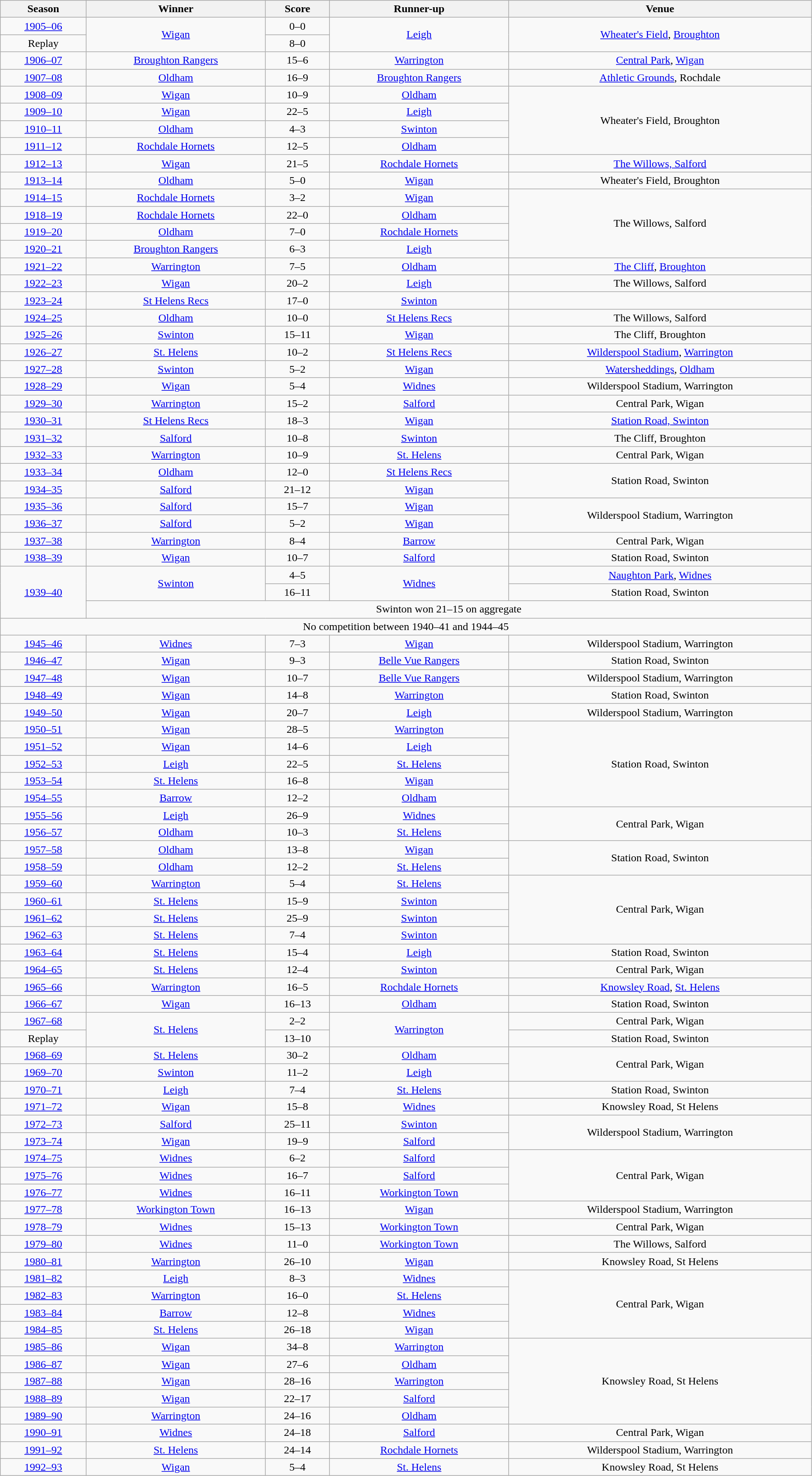<table width="95%" class="wikitable" style="text-align:center">
<tr>
<th>Season</th>
<th>Winner</th>
<th>Score</th>
<th>Runner-up</th>
<th>Venue</th>
</tr>
<tr>
<td><a href='#'>1905–06</a></td>
<td rowspan="2"><a href='#'>Wigan</a></td>
<td>0–0</td>
<td rowspan="2"><a href='#'>Leigh</a></td>
<td rowspan="2"><a href='#'>Wheater's Field</a>, <a href='#'>Broughton</a></td>
</tr>
<tr>
<td>Replay</td>
<td>8–0</td>
</tr>
<tr>
<td><a href='#'>1906–07</a></td>
<td><a href='#'>Broughton Rangers</a></td>
<td>15–6</td>
<td><a href='#'>Warrington</a></td>
<td><a href='#'>Central Park</a>, <a href='#'>Wigan</a></td>
</tr>
<tr>
<td><a href='#'>1907–08</a></td>
<td><a href='#'>Oldham</a></td>
<td>16–9</td>
<td><a href='#'>Broughton Rangers</a></td>
<td><a href='#'>Athletic Grounds</a>, Rochdale</td>
</tr>
<tr>
<td><a href='#'>1908–09</a></td>
<td><a href='#'>Wigan</a></td>
<td>10–9</td>
<td><a href='#'>Oldham</a></td>
<td rowspan="4">Wheater's Field, Broughton</td>
</tr>
<tr>
<td><a href='#'>1909–10</a></td>
<td><a href='#'>Wigan</a></td>
<td>22–5</td>
<td><a href='#'>Leigh</a></td>
</tr>
<tr>
<td><a href='#'>1910–11</a></td>
<td><a href='#'>Oldham</a></td>
<td>4–3</td>
<td><a href='#'>Swinton</a></td>
</tr>
<tr>
<td><a href='#'>1911–12</a></td>
<td><a href='#'>Rochdale Hornets</a></td>
<td>12–5</td>
<td><a href='#'>Oldham</a></td>
</tr>
<tr>
<td><a href='#'>1912–13</a></td>
<td><a href='#'>Wigan</a></td>
<td>21–5</td>
<td><a href='#'>Rochdale Hornets</a></td>
<td><a href='#'>The Willows, Salford</a></td>
</tr>
<tr>
<td><a href='#'>1913–14</a></td>
<td><a href='#'>Oldham</a></td>
<td>5–0</td>
<td><a href='#'>Wigan</a></td>
<td>Wheater's Field, Broughton</td>
</tr>
<tr>
<td><a href='#'>1914–15</a></td>
<td><a href='#'>Rochdale Hornets</a></td>
<td>3–2</td>
<td><a href='#'>Wigan</a></td>
<td rowspan="4">The Willows, Salford</td>
</tr>
<tr>
<td><a href='#'>1918–19</a></td>
<td><a href='#'>Rochdale Hornets</a></td>
<td>22–0</td>
<td><a href='#'>Oldham</a></td>
</tr>
<tr>
<td><a href='#'>1919–20</a></td>
<td><a href='#'>Oldham</a></td>
<td>7–0</td>
<td><a href='#'>Rochdale Hornets</a></td>
</tr>
<tr>
<td><a href='#'>1920–21</a></td>
<td><a href='#'>Broughton Rangers</a></td>
<td>6–3</td>
<td><a href='#'>Leigh</a></td>
</tr>
<tr>
<td><a href='#'>1921–22</a></td>
<td><a href='#'>Warrington</a></td>
<td>7–5</td>
<td><a href='#'>Oldham</a></td>
<td><a href='#'>The Cliff</a>, <a href='#'>Broughton</a></td>
</tr>
<tr>
<td><a href='#'>1922–23</a></td>
<td><a href='#'>Wigan</a></td>
<td>20–2</td>
<td><a href='#'>Leigh</a></td>
<td>The Willows, Salford</td>
</tr>
<tr>
<td><a href='#'>1923–24</a></td>
<td><a href='#'>St Helens Recs</a></td>
<td>17–0</td>
<td><a href='#'>Swinton</a></td>
</tr>
<tr>
<td><a href='#'>1924–25</a></td>
<td><a href='#'>Oldham</a></td>
<td>10–0</td>
<td><a href='#'>St Helens Recs</a></td>
<td>The Willows, Salford</td>
</tr>
<tr>
<td><a href='#'>1925–26</a></td>
<td><a href='#'>Swinton</a></td>
<td>15–11</td>
<td><a href='#'>Wigan</a></td>
<td>The Cliff, Broughton</td>
</tr>
<tr>
<td><a href='#'>1926–27</a></td>
<td><a href='#'>St. Helens</a></td>
<td>10–2</td>
<td><a href='#'>St Helens Recs</a></td>
<td><a href='#'>Wilderspool Stadium</a>, <a href='#'>Warrington</a></td>
</tr>
<tr>
<td><a href='#'>1927–28</a></td>
<td><a href='#'>Swinton</a></td>
<td>5–2</td>
<td><a href='#'>Wigan</a></td>
<td><a href='#'>Watersheddings</a>, <a href='#'>Oldham</a></td>
</tr>
<tr>
<td><a href='#'>1928–29</a></td>
<td><a href='#'>Wigan</a></td>
<td>5–4</td>
<td><a href='#'>Widnes</a></td>
<td>Wilderspool Stadium, Warrington</td>
</tr>
<tr>
<td><a href='#'>1929–30</a></td>
<td><a href='#'>Warrington</a></td>
<td>15–2</td>
<td><a href='#'>Salford</a></td>
<td>Central Park, Wigan</td>
</tr>
<tr>
<td><a href='#'>1930–31</a></td>
<td><a href='#'>St Helens Recs</a></td>
<td>18–3</td>
<td><a href='#'>Wigan</a></td>
<td><a href='#'>Station Road, Swinton</a></td>
</tr>
<tr>
<td><a href='#'>1931–32</a></td>
<td><a href='#'>Salford</a></td>
<td>10–8</td>
<td><a href='#'>Swinton</a></td>
<td>The Cliff, Broughton</td>
</tr>
<tr>
<td><a href='#'>1932–33</a></td>
<td><a href='#'>Warrington</a></td>
<td>10–9</td>
<td><a href='#'>St. Helens</a></td>
<td>Central Park, Wigan</td>
</tr>
<tr>
<td><a href='#'>1933–34</a></td>
<td><a href='#'>Oldham</a></td>
<td>12–0</td>
<td><a href='#'>St Helens Recs</a></td>
<td rowspan="2">Station Road, Swinton</td>
</tr>
<tr>
<td><a href='#'>1934–35</a></td>
<td><a href='#'>Salford</a></td>
<td>21–12</td>
<td><a href='#'>Wigan</a></td>
</tr>
<tr>
<td><a href='#'>1935–36</a></td>
<td><a href='#'>Salford</a></td>
<td>15–7</td>
<td><a href='#'>Wigan</a></td>
<td rowspan="2">Wilderspool Stadium, Warrington</td>
</tr>
<tr>
<td><a href='#'>1936–37</a></td>
<td><a href='#'>Salford</a></td>
<td>5–2</td>
<td><a href='#'>Wigan</a></td>
</tr>
<tr>
<td><a href='#'>1937–38</a></td>
<td><a href='#'>Warrington</a></td>
<td>8–4</td>
<td><a href='#'>Barrow</a></td>
<td>Central Park, Wigan</td>
</tr>
<tr>
<td><a href='#'>1938–39</a></td>
<td><a href='#'>Wigan</a></td>
<td>10–7</td>
<td><a href='#'>Salford</a></td>
<td>Station Road, Swinton</td>
</tr>
<tr>
<td rowspan="3"><a href='#'>1939–40</a></td>
<td rowspan="2"><a href='#'>Swinton</a></td>
<td>4–5</td>
<td rowspan="2"><a href='#'>Widnes</a></td>
<td><a href='#'>Naughton Park</a>, <a href='#'>Widnes</a></td>
</tr>
<tr>
<td>16–11</td>
<td>Station Road, Swinton</td>
</tr>
<tr>
<td colspan=4>Swinton won 21–15 on aggregate</td>
</tr>
<tr>
<td colspan="5">No competition between 1940–41 and 1944–45</td>
</tr>
<tr>
<td><a href='#'>1945–46</a></td>
<td><a href='#'>Widnes</a></td>
<td>7–3</td>
<td><a href='#'>Wigan</a></td>
<td>Wilderspool Stadium, Warrington</td>
</tr>
<tr>
<td><a href='#'>1946–47</a></td>
<td><a href='#'>Wigan</a></td>
<td>9–3</td>
<td><a href='#'>Belle Vue Rangers</a></td>
<td>Station Road, Swinton</td>
</tr>
<tr>
<td><a href='#'>1947–48</a></td>
<td><a href='#'>Wigan</a></td>
<td>10–7</td>
<td><a href='#'>Belle Vue Rangers</a></td>
<td>Wilderspool Stadium, Warrington</td>
</tr>
<tr>
<td><a href='#'>1948–49</a></td>
<td><a href='#'>Wigan</a></td>
<td>14–8</td>
<td><a href='#'>Warrington</a></td>
<td>Station Road, Swinton</td>
</tr>
<tr>
<td><a href='#'>1949–50</a></td>
<td><a href='#'>Wigan</a></td>
<td>20–7</td>
<td><a href='#'>Leigh</a></td>
<td>Wilderspool Stadium, Warrington</td>
</tr>
<tr>
<td><a href='#'>1950–51</a></td>
<td><a href='#'>Wigan</a></td>
<td>28–5</td>
<td><a href='#'>Warrington</a></td>
<td rowspan="5">Station Road, Swinton</td>
</tr>
<tr>
<td><a href='#'>1951–52</a></td>
<td><a href='#'>Wigan</a></td>
<td>14–6</td>
<td><a href='#'>Leigh</a></td>
</tr>
<tr>
<td><a href='#'>1952–53</a></td>
<td><a href='#'>Leigh</a></td>
<td>22–5</td>
<td><a href='#'>St. Helens</a></td>
</tr>
<tr>
<td><a href='#'>1953–54</a></td>
<td><a href='#'>St. Helens</a></td>
<td>16–8</td>
<td><a href='#'>Wigan</a></td>
</tr>
<tr>
<td><a href='#'>1954–55</a></td>
<td><a href='#'>Barrow</a></td>
<td>12–2</td>
<td><a href='#'>Oldham</a></td>
</tr>
<tr>
<td><a href='#'>1955–56</a></td>
<td><a href='#'>Leigh</a></td>
<td>26–9</td>
<td><a href='#'>Widnes</a></td>
<td rowspan="2">Central Park, Wigan</td>
</tr>
<tr>
<td><a href='#'>1956–57</a></td>
<td><a href='#'>Oldham</a></td>
<td>10–3</td>
<td><a href='#'>St. Helens</a></td>
</tr>
<tr>
<td><a href='#'>1957–58</a></td>
<td><a href='#'>Oldham</a></td>
<td>13–8</td>
<td><a href='#'>Wigan</a></td>
<td rowspan="2">Station Road, Swinton</td>
</tr>
<tr>
<td><a href='#'>1958–59</a></td>
<td><a href='#'>Oldham</a></td>
<td>12–2</td>
<td><a href='#'>St. Helens</a></td>
</tr>
<tr>
<td><a href='#'>1959–60</a></td>
<td><a href='#'>Warrington</a></td>
<td>5–4</td>
<td><a href='#'>St. Helens</a></td>
<td rowspan="4">Central Park, Wigan</td>
</tr>
<tr>
<td><a href='#'>1960–61</a></td>
<td><a href='#'>St. Helens</a></td>
<td>15–9</td>
<td><a href='#'>Swinton</a></td>
</tr>
<tr>
<td><a href='#'>1961–62</a></td>
<td><a href='#'>St. Helens</a></td>
<td>25–9</td>
<td><a href='#'>Swinton</a></td>
</tr>
<tr>
<td><a href='#'>1962–63</a></td>
<td><a href='#'>St. Helens</a></td>
<td>7–4</td>
<td><a href='#'>Swinton</a></td>
</tr>
<tr>
<td><a href='#'>1963–64</a></td>
<td><a href='#'>St. Helens</a></td>
<td>15–4</td>
<td><a href='#'>Leigh</a></td>
<td>Station Road, Swinton</td>
</tr>
<tr>
<td><a href='#'>1964–65</a></td>
<td><a href='#'>St. Helens</a></td>
<td>12–4</td>
<td><a href='#'>Swinton</a></td>
<td>Central Park, Wigan</td>
</tr>
<tr>
<td><a href='#'>1965–66</a></td>
<td><a href='#'>Warrington</a></td>
<td>16–5</td>
<td><a href='#'>Rochdale Hornets</a></td>
<td><a href='#'>Knowsley Road</a>, <a href='#'>St. Helens</a></td>
</tr>
<tr>
<td><a href='#'>1966–67</a></td>
<td><a href='#'>Wigan</a></td>
<td>16–13</td>
<td><a href='#'>Oldham</a></td>
<td>Station Road, Swinton</td>
</tr>
<tr>
<td><a href='#'>1967–68</a></td>
<td rowspan="2"><a href='#'>St. Helens</a></td>
<td>2–2</td>
<td rowspan="2"><a href='#'>Warrington</a></td>
<td>Central Park, Wigan</td>
</tr>
<tr>
<td>Replay</td>
<td>13–10</td>
<td>Station Road, Swinton</td>
</tr>
<tr>
<td><a href='#'>1968–69</a></td>
<td><a href='#'>St. Helens</a></td>
<td>30–2</td>
<td><a href='#'>Oldham</a></td>
<td rowspan="2">Central Park, Wigan</td>
</tr>
<tr>
<td><a href='#'>1969–70</a></td>
<td><a href='#'>Swinton</a></td>
<td>11–2</td>
<td><a href='#'>Leigh</a></td>
</tr>
<tr>
<td><a href='#'>1970–71</a></td>
<td><a href='#'>Leigh</a></td>
<td>7–4</td>
<td><a href='#'>St. Helens</a></td>
<td>Station Road, Swinton</td>
</tr>
<tr>
<td><a href='#'>1971–72</a></td>
<td><a href='#'>Wigan</a></td>
<td>15–8</td>
<td><a href='#'>Widnes</a></td>
<td>Knowsley Road, St Helens</td>
</tr>
<tr>
<td><a href='#'>1972–73</a></td>
<td><a href='#'>Salford</a></td>
<td>25–11</td>
<td><a href='#'>Swinton</a></td>
<td rowspan="2">Wilderspool Stadium, Warrington</td>
</tr>
<tr>
<td><a href='#'>1973–74</a></td>
<td><a href='#'>Wigan</a></td>
<td>19–9</td>
<td><a href='#'>Salford</a></td>
</tr>
<tr>
<td><a href='#'>1974–75</a></td>
<td><a href='#'>Widnes</a></td>
<td>6–2</td>
<td><a href='#'>Salford</a></td>
<td rowspan="3">Central Park, Wigan</td>
</tr>
<tr>
<td><a href='#'>1975–76</a></td>
<td><a href='#'>Widnes</a></td>
<td>16–7</td>
<td><a href='#'>Salford</a></td>
</tr>
<tr>
<td><a href='#'>1976–77</a></td>
<td><a href='#'>Widnes</a></td>
<td>16–11</td>
<td><a href='#'>Workington Town</a></td>
</tr>
<tr>
<td><a href='#'>1977–78</a></td>
<td><a href='#'>Workington Town</a></td>
<td>16–13</td>
<td><a href='#'>Wigan</a></td>
<td>Wilderspool Stadium, Warrington</td>
</tr>
<tr>
<td><a href='#'>1978–79</a></td>
<td><a href='#'>Widnes</a></td>
<td>15–13</td>
<td><a href='#'>Workington Town</a></td>
<td>Central Park, Wigan</td>
</tr>
<tr>
<td><a href='#'>1979–80</a></td>
<td><a href='#'>Widnes</a></td>
<td>11–0</td>
<td><a href='#'>Workington Town</a></td>
<td>The Willows, Salford</td>
</tr>
<tr>
<td><a href='#'>1980–81</a></td>
<td><a href='#'>Warrington</a></td>
<td>26–10</td>
<td><a href='#'>Wigan</a></td>
<td>Knowsley Road, St Helens</td>
</tr>
<tr>
<td><a href='#'>1981–82</a></td>
<td><a href='#'>Leigh</a></td>
<td>8–3</td>
<td><a href='#'>Widnes</a></td>
<td rowspan="4">Central Park, Wigan</td>
</tr>
<tr>
<td><a href='#'>1982–83</a></td>
<td><a href='#'>Warrington</a></td>
<td>16–0</td>
<td><a href='#'>St. Helens</a></td>
</tr>
<tr>
<td><a href='#'>1983–84</a></td>
<td><a href='#'>Barrow</a></td>
<td>12–8</td>
<td><a href='#'>Widnes</a></td>
</tr>
<tr>
<td><a href='#'>1984–85</a></td>
<td><a href='#'>St. Helens</a></td>
<td>26–18</td>
<td><a href='#'>Wigan</a></td>
</tr>
<tr>
<td><a href='#'>1985–86</a></td>
<td><a href='#'>Wigan</a></td>
<td>34–8</td>
<td><a href='#'>Warrington</a></td>
<td rowspan="5">Knowsley Road, St Helens</td>
</tr>
<tr>
<td><a href='#'>1986–87</a></td>
<td><a href='#'>Wigan</a></td>
<td>27–6</td>
<td><a href='#'>Oldham</a></td>
</tr>
<tr>
<td><a href='#'>1987–88</a></td>
<td><a href='#'>Wigan</a></td>
<td>28–16</td>
<td><a href='#'>Warrington</a></td>
</tr>
<tr>
<td><a href='#'>1988–89</a></td>
<td><a href='#'>Wigan</a></td>
<td>22–17</td>
<td><a href='#'>Salford</a></td>
</tr>
<tr>
<td><a href='#'>1989–90</a></td>
<td><a href='#'>Warrington</a></td>
<td>24–16</td>
<td><a href='#'>Oldham</a></td>
</tr>
<tr>
<td><a href='#'>1990–91</a></td>
<td><a href='#'>Widnes</a></td>
<td>24–18</td>
<td><a href='#'>Salford</a></td>
<td>Central Park, Wigan</td>
</tr>
<tr>
<td><a href='#'>1991–92</a></td>
<td><a href='#'>St. Helens</a></td>
<td>24–14</td>
<td><a href='#'>Rochdale Hornets</a></td>
<td>Wilderspool Stadium, Warrington</td>
</tr>
<tr>
<td><a href='#'>1992–93</a></td>
<td><a href='#'>Wigan</a></td>
<td>5–4</td>
<td><a href='#'>St. Helens</a></td>
<td>Knowsley Road, St Helens</td>
</tr>
</table>
